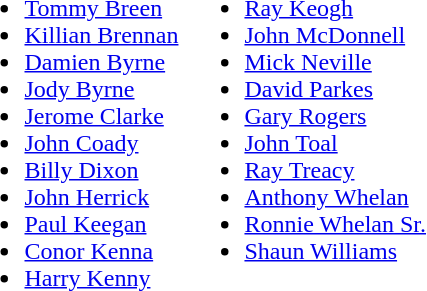<table>
<tr style="vertical-align:top">
<td><br><ul><li> <a href='#'>Tommy Breen</a></li><li> <a href='#'>Killian Brennan</a></li><li> <a href='#'>Damien Byrne</a></li><li> <a href='#'>Jody Byrne</a></li><li> <a href='#'>Jerome Clarke</a></li><li> <a href='#'>John Coady</a></li><li> <a href='#'>Billy Dixon</a></li><li> <a href='#'>John Herrick</a></li><li> <a href='#'>Paul Keegan</a></li><li> <a href='#'>Conor Kenna</a></li><li> <a href='#'>Harry Kenny</a></li></ul></td>
<td><br><ul><li> <a href='#'>Ray Keogh</a></li><li> <a href='#'>John McDonnell</a></li><li> <a href='#'>Mick Neville</a></li><li> <a href='#'>David Parkes</a></li><li> <a href='#'>Gary Rogers</a></li><li> <a href='#'>John Toal</a></li><li> <a href='#'>Ray Treacy</a></li><li> <a href='#'>Anthony Whelan</a></li><li> <a href='#'>Ronnie Whelan Sr.</a></li><li> <a href='#'>Shaun Williams</a></li></ul></td>
</tr>
</table>
